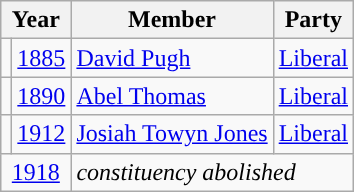<table class="wikitable">
<tr>
<th colspan="2">Year</th>
<th>Member</th>
<th>Party</th>
</tr>
<tr>
<td style="color:inherit;background-color: "></td>
<td><a href='#'>1885</a></td>
<td><a href='#'>David Pugh</a></td>
<td><a href='#'>Liberal</a></td>
</tr>
<tr>
<td style="color:inherit;background-color: "></td>
<td><a href='#'>1890</a></td>
<td><a href='#'>Abel Thomas</a></td>
<td><a href='#'>Liberal</a></td>
</tr>
<tr>
<td style="color:inherit;background-color: "></td>
<td><a href='#'>1912</a></td>
<td><a href='#'>Josiah Towyn Jones</a></td>
<td><a href='#'>Liberal</a></td>
</tr>
<tr>
<td colspan="2" align="center"><a href='#'>1918</a></td>
<td colspan="2"><em>constituency abolished</em></td>
</tr>
</table>
